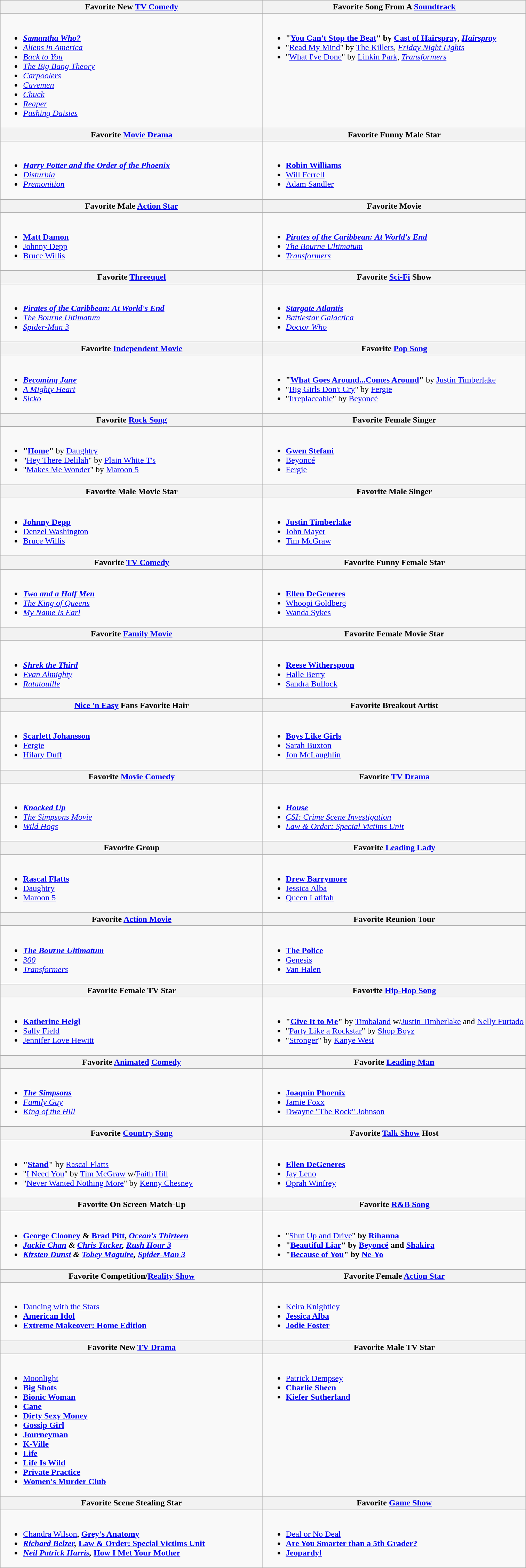<table class="wikitable">
<tr>
<th width="50%">Favorite New <a href='#'>TV Comedy</a></th>
<th width="50%">Favorite Song From A <a href='#'>Soundtrack</a></th>
</tr>
<tr>
<td valign="top"><br><ul><li><strong><em><a href='#'>Samantha Who?</a></em></strong></li><li><em><a href='#'>Aliens in America</a></em></li><li><em><a href='#'>Back to You</a></em></li><li><em><a href='#'>The Big Bang Theory</a></em></li><li><em><a href='#'>Carpoolers</a></em></li><li><em><a href='#'>Cavemen</a></em></li><li><em><a href='#'>Chuck</a></em></li><li><em><a href='#'>Reaper</a></em></li><li><em><a href='#'>Pushing Daisies</a></em></li></ul></td>
<td valign="top"><br><ul><li><strong>"<a href='#'>You Can't Stop the Beat</a>" by <a href='#'>Cast of Hairspray</a>, <em><a href='#'>Hairspray</a></em> </strong></li><li>"<a href='#'>Read My Mind</a>" by <a href='#'>The Killers</a>, <em><a href='#'>Friday Night Lights</a></em></li><li>"<a href='#'>What I've Done</a>" by <a href='#'>Linkin Park</a>, <em><a href='#'>Transformers</a></em></li></ul></td>
</tr>
<tr>
<th>Favorite <a href='#'>Movie Drama</a></th>
<th>Favorite Funny Male Star</th>
</tr>
<tr>
<td valign="top"><br><ul><li><strong><em><a href='#'>Harry Potter and the Order of the Phoenix</a></em></strong></li><li><em><a href='#'>Disturbia</a></em></li><li><em><a href='#'>Premonition</a></em></li></ul></td>
<td valign="top"><br><ul><li><strong><a href='#'>Robin Williams</a></strong></li><li><a href='#'>Will Ferrell</a></li><li><a href='#'>Adam Sandler</a></li></ul></td>
</tr>
<tr>
<th>Favorite Male <a href='#'>Action Star</a></th>
<th>Favorite Movie</th>
</tr>
<tr>
<td valign="top"><br><ul><li><strong><a href='#'>Matt Damon</a></strong></li><li><a href='#'>Johnny Depp</a></li><li><a href='#'>Bruce Willis</a></li></ul></td>
<td valign="top"><br><ul><li><strong><em><a href='#'>Pirates of the Caribbean: At World's End</a></em></strong></li><li><em><a href='#'>The Bourne Ultimatum</a></em></li><li><em><a href='#'>Transformers</a></em></li></ul></td>
</tr>
<tr>
<th>Favorite <a href='#'>Threequel</a></th>
<th>Favorite <a href='#'>Sci-Fi</a> Show</th>
</tr>
<tr>
<td valign="top"><br><ul><li><strong><em><a href='#'>Pirates of the Caribbean: At World's End</a></em></strong></li><li><em><a href='#'>The Bourne Ultimatum</a></em></li><li><em><a href='#'>Spider-Man 3</a></em></li></ul></td>
<td valign="top"><br><ul><li><strong><em><a href='#'>Stargate Atlantis</a></em></strong></li><li><em><a href='#'>Battlestar Galactica</a></em></li><li><em><a href='#'>Doctor Who</a></em></li></ul></td>
</tr>
<tr>
<th>Favorite <a href='#'>Independent Movie</a></th>
<th>Favorite <a href='#'>Pop Song</a></th>
</tr>
<tr>
<td valign="top"><br><ul><li><strong><em><a href='#'>Becoming Jane</a></em></strong></li><li><em><a href='#'>A Mighty Heart</a></em></li><li><em><a href='#'>Sicko</a></em></li></ul></td>
<td valign="top"><br><ul><li><strong>"<a href='#'>What Goes Around...Comes Around</a>"</strong> by <a href='#'>Justin Timberlake</a></li><li>"<a href='#'>Big Girls Don't Cry</a>" by <a href='#'>Fergie</a></li><li>"<a href='#'>Irreplaceable</a>" by <a href='#'>Beyoncé</a></li></ul></td>
</tr>
<tr>
<th>Favorite <a href='#'>Rock Song</a></th>
<th>Favorite Female Singer</th>
</tr>
<tr>
<td valign="top"><br><ul><li><strong>"<a href='#'>Home</a>"</strong> by <a href='#'>Daughtry</a></li><li>"<a href='#'>Hey There Delilah</a>" by <a href='#'>Plain White T's</a></li><li>"<a href='#'>Makes Me Wonder</a>" by <a href='#'>Maroon 5</a></li></ul></td>
<td valign="top"><br><ul><li><strong><a href='#'>Gwen Stefani</a></strong></li><li><a href='#'>Beyoncé</a></li><li><a href='#'>Fergie</a></li></ul></td>
</tr>
<tr>
<th>Favorite Male Movie Star</th>
<th>Favorite Male Singer</th>
</tr>
<tr>
<td valign="top"><br><ul><li><strong><a href='#'>Johnny Depp</a></strong></li><li><a href='#'>Denzel Washington</a></li><li><a href='#'>Bruce Willis</a></li></ul></td>
<td valign="top"><br><ul><li><strong><a href='#'>Justin Timberlake</a></strong></li><li><a href='#'>John Mayer</a></li><li><a href='#'>Tim McGraw</a></li></ul></td>
</tr>
<tr>
<th>Favorite <a href='#'>TV Comedy</a></th>
<th>Favorite Funny Female Star</th>
</tr>
<tr>
<td valign="top"><br><ul><li><strong><em><a href='#'>Two and a Half Men</a></em></strong></li><li><em><a href='#'>The King of Queens</a></em></li><li><em><a href='#'>My Name Is Earl</a></em></li></ul></td>
<td valign="top"><br><ul><li><strong><a href='#'>Ellen DeGeneres</a></strong></li><li><a href='#'>Whoopi Goldberg</a></li><li><a href='#'>Wanda Sykes</a></li></ul></td>
</tr>
<tr>
<th>Favorite <a href='#'>Family Movie</a></th>
<th>Favorite Female Movie Star</th>
</tr>
<tr>
<td valign="top"><br><ul><li><strong><em><a href='#'>Shrek the Third</a></em></strong></li><li><em><a href='#'>Evan Almighty</a></em></li><li><em><a href='#'>Ratatouille</a></em></li></ul></td>
<td valign="top"><br><ul><li><strong><a href='#'>Reese Witherspoon</a></strong></li><li><a href='#'>Halle Berry</a></li><li><a href='#'>Sandra Bullock</a></li></ul></td>
</tr>
<tr>
<th><a href='#'>Nice 'n Easy</a> Fans Favorite Hair</th>
<th>Favorite Breakout Artist</th>
</tr>
<tr>
<td valign="top"><br><ul><li><strong><a href='#'>Scarlett Johansson</a></strong></li><li><a href='#'>Fergie</a></li><li><a href='#'>Hilary Duff</a></li></ul></td>
<td valign="top"><br><ul><li><strong><a href='#'>Boys Like Girls</a></strong></li><li><a href='#'>Sarah Buxton</a></li><li><a href='#'>Jon McLaughlin</a></li></ul></td>
</tr>
<tr>
<th>Favorite <a href='#'>Movie Comedy</a></th>
<th>Favorite <a href='#'>TV Drama</a></th>
</tr>
<tr>
<td valign="top"><br><ul><li><strong><em><a href='#'>Knocked Up</a></em></strong></li><li><em><a href='#'>The Simpsons Movie</a></em></li><li><em><a href='#'>Wild Hogs</a></em></li></ul></td>
<td valign="top"><br><ul><li><strong><em><a href='#'>House</a></em></strong></li><li><em><a href='#'>CSI: Crime Scene Investigation</a></em></li><li><em><a href='#'>Law & Order: Special Victims Unit</a></em></li></ul></td>
</tr>
<tr>
<th>Favorite Group</th>
<th>Favorite <a href='#'>Leading Lady</a></th>
</tr>
<tr>
<td valign="top"><br><ul><li><strong><a href='#'>Rascal Flatts</a></strong></li><li><a href='#'>Daughtry</a></li><li><a href='#'>Maroon 5</a></li></ul></td>
<td valign="top"><br><ul><li><strong><a href='#'>Drew Barrymore</a></strong></li><li><a href='#'>Jessica Alba</a></li><li><a href='#'>Queen Latifah</a></li></ul></td>
</tr>
<tr>
<th>Favorite <a href='#'>Action Movie</a></th>
<th>Favorite Reunion Tour</th>
</tr>
<tr>
<td valign="top"><br><ul><li><strong><em><a href='#'>The Bourne Ultimatum</a></em></strong></li><li><em><a href='#'>300</a></em></li><li><em><a href='#'>Transformers</a></em></li></ul></td>
<td valign="top"><br><ul><li><strong><a href='#'>The Police</a></strong></li><li><a href='#'>Genesis</a></li><li><a href='#'>Van Halen</a></li></ul></td>
</tr>
<tr>
<th>Favorite Female TV Star</th>
<th>Favorite <a href='#'>Hip-Hop Song</a></th>
</tr>
<tr>
<td valign="top"><br><ul><li><strong><a href='#'>Katherine Heigl</a></strong></li><li><a href='#'>Sally Field</a></li><li><a href='#'>Jennifer Love Hewitt</a></li></ul></td>
<td valign="top"><br><ul><li><strong>"<a href='#'>Give It to Me</a>"</strong> by <a href='#'>Timbaland</a> w/<a href='#'>Justin Timberlake</a> and <a href='#'>Nelly Furtado</a></li><li>"<a href='#'>Party Like a Rockstar</a>" by <a href='#'>Shop Boyz</a></li><li>"<a href='#'>Stronger</a>" by <a href='#'>Kanye West</a></li></ul></td>
</tr>
<tr>
<th>Favorite <a href='#'>Animated</a> <a href='#'>Comedy</a></th>
<th>Favorite <a href='#'>Leading Man</a></th>
</tr>
<tr>
<td valign="top"><br><ul><li><strong><em><a href='#'>The Simpsons</a></em></strong></li><li><em><a href='#'>Family Guy</a></em></li><li><em><a href='#'>King of the Hill</a></em></li></ul></td>
<td valign="top"><br><ul><li><strong><a href='#'>Joaquin Phoenix</a></strong></li><li><a href='#'>Jamie Foxx</a></li><li><a href='#'>Dwayne "The Rock" Johnson</a></li></ul></td>
</tr>
<tr>
<th>Favorite <a href='#'>Country Song</a></th>
<th>Favorite <a href='#'>Talk Show</a> Host</th>
</tr>
<tr>
<td valign="top"><br><ul><li><strong>"<a href='#'>Stand</a>"</strong> by <a href='#'>Rascal Flatts</a></li><li>"<a href='#'>I Need You</a>" by <a href='#'>Tim McGraw</a> w/<a href='#'>Faith Hill</a></li><li>"<a href='#'>Never Wanted Nothing More</a>" by <a href='#'>Kenny Chesney</a></li></ul></td>
<td valign="top"><br><ul><li><strong><a href='#'>Ellen DeGeneres</a></strong></li><li><a href='#'>Jay Leno</a></li><li><a href='#'>Oprah Winfrey</a></li></ul></td>
</tr>
<tr>
<th>Favorite On Screen Match-Up</th>
<th>Favorite <a href='#'>R&B Song</a></th>
</tr>
<tr>
<td valign="top"><br><ul><li><strong><a href='#'>George Clooney</a> & <a href='#'>Brad Pitt</a>, <em><a href='#'>Ocean's Thirteen</a><strong><em></li><li><a href='#'>Jackie Chan</a> & <a href='#'>Chris Tucker</a>, </em><a href='#'>Rush Hour 3</a><em></li><li><a href='#'>Kirsten Dunst</a> & <a href='#'>Tobey Maguire</a>, </em><a href='#'>Spider-Man 3</a><em></li></ul></td>
<td valign="top"><br><ul><li></strong>"<a href='#'>Shut Up and Drive</a>"<strong> by <a href='#'>Rihanna</a></li><li>"<a href='#'>Beautiful Liar</a>" by <a href='#'>Beyoncé</a> and <a href='#'>Shakira</a></li><li>"<a href='#'>Because of You</a>" by <a href='#'>Ne-Yo</a></li></ul></td>
</tr>
<tr>
<th>Favorite Competition/<a href='#'>Reality Show</a></th>
<th>Favorite Female <a href='#'>Action Star</a></th>
</tr>
<tr>
<td valign="top"><br><ul><li></em></strong><a href='#'>Dancing with the Stars</a><strong><em></li><li></em><a href='#'>American Idol</a><em></li><li></em><a href='#'>Extreme Makeover: Home Edition</a><em></li></ul></td>
<td valign="top"><br><ul><li></strong><a href='#'>Keira Knightley</a><strong></li><li><a href='#'>Jessica Alba</a></li><li><a href='#'>Jodie Foster</a></li></ul></td>
</tr>
<tr>
<th>Favorite New <a href='#'>TV Drama</a></th>
<th>Favorite Male TV Star</th>
</tr>
<tr>
<td valign="top"><br><ul><li></em></strong><a href='#'>Moonlight</a><strong><em></li><li></em><a href='#'>Big Shots</a><em></li><li></em><a href='#'>Bionic Woman</a><em></li><li></em><a href='#'>Cane</a><em></li><li></em><a href='#'>Dirty Sexy Money</a><em></li><li></em><a href='#'>Gossip Girl</a><em></li><li></em><a href='#'>Journeyman</a><em></li><li></em><a href='#'>K-Ville</a><em></li><li></em><a href='#'>Life</a><em></li><li></em><a href='#'>Life Is Wild</a><em></li><li></em><a href='#'>Private Practice</a><em></li><li></em><a href='#'>Women's Murder Club</a><em></li></ul></td>
<td valign="top"><br><ul><li></strong><a href='#'>Patrick Dempsey</a><strong></li><li><a href='#'>Charlie Sheen</a></li><li><a href='#'>Kiefer Sutherland</a></li></ul></td>
</tr>
<tr>
<th>Favorite Scene Stealing Star</th>
<th>Favorite <a href='#'>Game Show</a></th>
</tr>
<tr>
<td valign="top"><br><ul><li></strong><a href='#'>Chandra Wilson</a><strong>, </em><a href='#'>Grey's Anatomy</a><em></li><li><a href='#'>Richard Belzer</a>, </em><a href='#'>Law & Order: Special Victims Unit</a><em></li><li><a href='#'>Neil Patrick Harris</a>, </em><a href='#'>How I Met Your Mother</a><em></li></ul></td>
<td valign="top"><br><ul><li></em></strong><a href='#'>Deal or No Deal</a><strong><em></li><li></em><a href='#'>Are You Smarter than a 5th Grader?</a><em></li><li></em><a href='#'>Jeopardy!</a><em></li></ul></td>
</tr>
</table>
